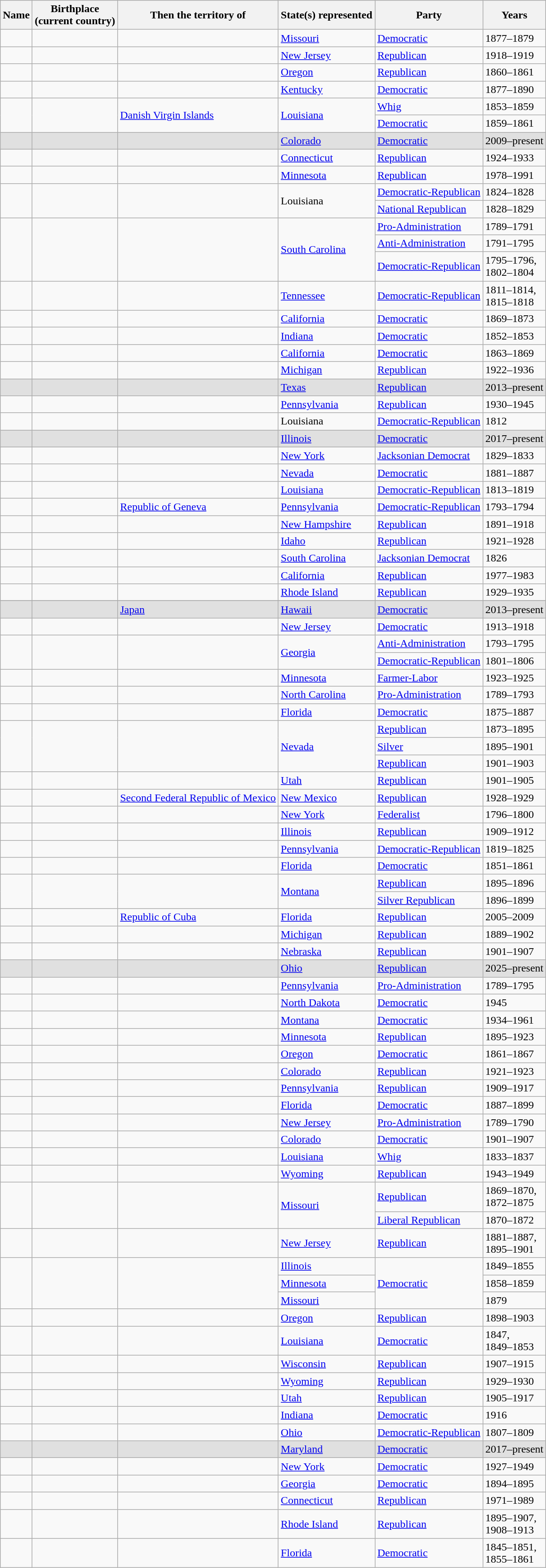<table class="wikitable sortable">
<tr>
<th>Name</th>
<th>Birthplace<br>(current country)</th>
<th>Then the territory of</th>
<th>State(s) represented</th>
<th>Party</th>
<th>Years</th>
</tr>
<tr>
<td></td>
<td></td>
<td></td>
<td><a href='#'>Missouri</a></td>
<td><a href='#'>Democratic</a></td>
<td>1877–1879</td>
</tr>
<tr>
<td></td>
<td></td>
<td></td>
<td><a href='#'>New Jersey</a></td>
<td><a href='#'>Republican</a></td>
<td>1918–1919</td>
</tr>
<tr>
<td></td>
<td></td>
<td></td>
<td><a href='#'>Oregon</a></td>
<td><a href='#'>Republican</a></td>
<td>1860–1861</td>
</tr>
<tr>
<td></td>
<td></td>
<td></td>
<td><a href='#'>Kentucky</a></td>
<td><a href='#'>Democratic</a></td>
<td>1877–1890</td>
</tr>
<tr>
<td rowspan="2"></td>
<td rowspan="2"></td>
<td rowspan="2"> <a href='#'>Danish Virgin Islands</a></td>
<td rowspan="2"><a href='#'>Louisiana</a></td>
<td><a href='#'>Whig</a></td>
<td>1853–1859</td>
</tr>
<tr>
<td><a href='#'>Democratic</a></td>
<td>1859–1861</td>
</tr>
<tr style="background:#e0e0e0">
<td></td>
<td></td>
<td></td>
<td><a href='#'>Colorado</a></td>
<td><a href='#'>Democratic</a></td>
<td>2009–present</td>
</tr>
<tr>
<td></td>
<td></td>
<td></td>
<td><a href='#'>Connecticut</a></td>
<td><a href='#'>Republican</a></td>
<td>1924–1933</td>
</tr>
<tr>
<td></td>
<td></td>
<td></td>
<td><a href='#'>Minnesota</a></td>
<td><a href='#'>Republican</a></td>
<td>1978–1991</td>
</tr>
<tr>
<td rowspan=2></td>
<td rowspan=2></td>
<td rowspan=2></td>
<td rowspan=2>Louisiana</td>
<td><a href='#'>Democratic-Republican</a></td>
<td>1824–1828</td>
</tr>
<tr>
<td><a href='#'>National Republican</a></td>
<td>1828–1829</td>
</tr>
<tr>
<td rowspan="3"></td>
<td rowspan="3"></td>
<td rowspan="3"></td>
<td rowspan="3"><a href='#'>South Carolina</a></td>
<td><a href='#'>Pro-Administration</a></td>
<td>1789–1791</td>
</tr>
<tr>
<td><a href='#'>Anti-Administration</a></td>
<td>1791–1795</td>
</tr>
<tr>
<td><a href='#'>Democratic-Republican</a></td>
<td>1795–1796, <br> 1802–1804</td>
</tr>
<tr>
<td></td>
<td></td>
<td></td>
<td><a href='#'>Tennessee</a></td>
<td><a href='#'>Democratic-Republican</a></td>
<td>1811–1814, <br> 1815–1818</td>
</tr>
<tr>
<td></td>
<td></td>
<td></td>
<td><a href='#'>California</a></td>
<td><a href='#'>Democratic</a></td>
<td>1869–1873</td>
</tr>
<tr>
<td></td>
<td></td>
<td></td>
<td><a href='#'>Indiana</a></td>
<td><a href='#'>Democratic</a></td>
<td>1852–1853</td>
</tr>
<tr>
<td></td>
<td></td>
<td></td>
<td><a href='#'>California</a></td>
<td><a href='#'>Democratic</a></td>
<td>1863–1869</td>
</tr>
<tr>
<td></td>
<td></td>
<td></td>
<td><a href='#'>Michigan</a></td>
<td><a href='#'>Republican</a></td>
<td>1922–1936</td>
</tr>
<tr style="background:#e0e0e0">
<td></td>
<td></td>
<td></td>
<td><a href='#'>Texas</a></td>
<td><a href='#'>Republican</a></td>
<td>2013–present</td>
</tr>
<tr>
<td></td>
<td></td>
<td></td>
<td><a href='#'>Pennsylvania</a></td>
<td><a href='#'>Republican</a></td>
<td>1930–1945</td>
</tr>
<tr>
<td></td>
<td></td>
<td></td>
<td>Louisiana</td>
<td><a href='#'>Democratic-Republican</a></td>
<td>1812</td>
</tr>
<tr style="background:#e0e0e0">
<td></td>
<td></td>
<td></td>
<td><a href='#'>Illinois</a></td>
<td><a href='#'>Democratic</a></td>
<td>2017–present</td>
</tr>
<tr>
<td></td>
<td></td>
<td></td>
<td><a href='#'>New York</a></td>
<td><a href='#'>Jacksonian Democrat</a></td>
<td>1829–1833</td>
</tr>
<tr>
<td></td>
<td></td>
<td></td>
<td><a href='#'>Nevada</a></td>
<td><a href='#'>Democratic</a></td>
<td>1881–1887</td>
</tr>
<tr>
<td></td>
<td></td>
<td></td>
<td><a href='#'>Louisiana</a></td>
<td><a href='#'>Democratic-Republican</a></td>
<td>1813–1819</td>
</tr>
<tr>
<td></td>
<td></td>
<td><a href='#'>Republic of Geneva</a></td>
<td><a href='#'>Pennsylvania</a></td>
<td><a href='#'>Democratic-Republican</a></td>
<td>1793–1794</td>
</tr>
<tr>
<td></td>
<td></td>
<td></td>
<td><a href='#'>New Hampshire</a></td>
<td><a href='#'>Republican</a></td>
<td>1891–1918</td>
</tr>
<tr>
<td></td>
<td></td>
<td></td>
<td><a href='#'>Idaho</a></td>
<td><a href='#'>Republican</a></td>
<td>1921–1928</td>
</tr>
<tr>
<td></td>
<td></td>
<td></td>
<td><a href='#'>South Carolina</a></td>
<td><a href='#'>Jacksonian Democrat</a></td>
<td>1826</td>
</tr>
<tr>
<td></td>
<td></td>
<td></td>
<td><a href='#'>California</a></td>
<td><a href='#'>Republican</a></td>
<td>1977–1983</td>
</tr>
<tr>
<td></td>
<td></td>
<td></td>
<td><a href='#'>Rhode Island</a></td>
<td><a href='#'>Republican</a></td>
<td>1929–1935</td>
</tr>
<tr>
</tr>
<tr style="background:#e0e0e0">
<td></td>
<td></td>
<td> <a href='#'>Japan</a></td>
<td><a href='#'>Hawaii</a></td>
<td><a href='#'>Democratic</a></td>
<td>2013–present</td>
</tr>
<tr>
<td></td>
<td></td>
<td></td>
<td><a href='#'>New Jersey</a></td>
<td><a href='#'>Democratic</a></td>
<td>1913–1918</td>
</tr>
<tr>
<td rowspan="2"></td>
<td rowspan="2"></td>
<td rowspan="2"></td>
<td rowspan="2"><a href='#'>Georgia</a></td>
<td><a href='#'>Anti-Administration</a></td>
<td>1793–1795</td>
</tr>
<tr>
<td><a href='#'>Democratic-Republican</a></td>
<td>1801–1806</td>
</tr>
<tr>
<td></td>
<td></td>
<td></td>
<td><a href='#'>Minnesota</a></td>
<td><a href='#'>Farmer-Labor</a></td>
<td>1923–1925</td>
</tr>
<tr>
<td></td>
<td></td>
<td></td>
<td><a href='#'>North Carolina</a></td>
<td><a href='#'>Pro-Administration</a></td>
<td>1789–1793</td>
</tr>
<tr>
<td></td>
<td></td>
<td></td>
<td><a href='#'>Florida</a></td>
<td><a href='#'>Democratic</a></td>
<td>1875–1887</td>
</tr>
<tr>
<td rowspan="3"></td>
<td rowspan="3"></td>
<td rowspan="3"></td>
<td rowspan="3"><a href='#'>Nevada</a></td>
<td><a href='#'>Republican</a></td>
<td>1873–1895</td>
</tr>
<tr>
<td><a href='#'>Silver</a></td>
<td>1895–1901</td>
</tr>
<tr>
<td><a href='#'>Republican</a></td>
<td>1901–1903</td>
</tr>
<tr>
<td></td>
<td></td>
<td></td>
<td><a href='#'>Utah</a></td>
<td><a href='#'>Republican</a></td>
<td>1901–1905</td>
</tr>
<tr>
<td></td>
<td></td>
<td> <a href='#'>Second Federal Republic of Mexico</a></td>
<td><a href='#'>New Mexico</a></td>
<td><a href='#'>Republican</a></td>
<td>1928–1929</td>
</tr>
<tr>
<td></td>
<td></td>
<td></td>
<td><a href='#'>New York</a></td>
<td><a href='#'>Federalist</a></td>
<td>1796–1800</td>
</tr>
<tr>
<td></td>
<td></td>
<td></td>
<td><a href='#'>Illinois</a></td>
<td><a href='#'>Republican</a></td>
<td>1909–1912</td>
</tr>
<tr>
<td></td>
<td></td>
<td></td>
<td><a href='#'>Pennsylvania</a></td>
<td><a href='#'>Democratic-Republican</a></td>
<td>1819–1825</td>
</tr>
<tr>
<td></td>
<td></td>
<td></td>
<td><a href='#'>Florida</a></td>
<td><a href='#'>Democratic</a></td>
<td>1851–1861</td>
</tr>
<tr>
<td rowspan=2></td>
<td rowspan=2></td>
<td rowspan=2></td>
<td rowspan=2><a href='#'>Montana</a></td>
<td><a href='#'>Republican</a></td>
<td>1895–1896</td>
</tr>
<tr>
<td><a href='#'>Silver Republican</a></td>
<td>1896–1899</td>
</tr>
<tr>
<td></td>
<td></td>
<td> <a href='#'>Republic of Cuba</a></td>
<td><a href='#'>Florida</a></td>
<td><a href='#'>Republican</a></td>
<td>2005–2009</td>
</tr>
<tr>
<td></td>
<td></td>
<td></td>
<td><a href='#'>Michigan</a></td>
<td><a href='#'>Republican</a></td>
<td>1889–1902</td>
</tr>
<tr>
<td></td>
<td></td>
<td></td>
<td><a href='#'>Nebraska</a></td>
<td><a href='#'>Republican</a></td>
<td>1901–1907</td>
</tr>
<tr style="background:#e0e0e0">
<td></td>
<td></td>
<td></td>
<td><a href='#'>Ohio</a></td>
<td><a href='#'>Republican</a></td>
<td>2025–present</td>
</tr>
<tr>
<td></td>
<td></td>
<td></td>
<td><a href='#'>Pennsylvania</a></td>
<td><a href='#'>Pro-Administration</a></td>
<td>1789–1795</td>
</tr>
<tr>
<td></td>
<td></td>
<td></td>
<td><a href='#'>North Dakota</a></td>
<td><a href='#'>Democratic</a></td>
<td>1945</td>
</tr>
<tr>
<td></td>
<td></td>
<td></td>
<td><a href='#'>Montana</a></td>
<td><a href='#'>Democratic</a></td>
<td>1934–1961</td>
</tr>
<tr>
<td></td>
<td></td>
<td></td>
<td><a href='#'>Minnesota</a></td>
<td><a href='#'>Republican</a></td>
<td>1895–1923</td>
</tr>
<tr>
<td></td>
<td></td>
<td></td>
<td><a href='#'>Oregon</a></td>
<td><a href='#'>Democratic</a></td>
<td>1861–1867</td>
</tr>
<tr>
<td></td>
<td></td>
<td></td>
<td><a href='#'>Colorado</a></td>
<td><a href='#'>Republican</a></td>
<td>1921–1923</td>
</tr>
<tr>
<td></td>
<td></td>
<td></td>
<td><a href='#'>Pennsylvania</a></td>
<td><a href='#'>Republican</a></td>
<td>1909–1917</td>
</tr>
<tr>
<td></td>
<td></td>
<td></td>
<td><a href='#'>Florida</a></td>
<td><a href='#'>Democratic</a></td>
<td>1887–1899</td>
</tr>
<tr>
<td></td>
<td></td>
<td></td>
<td><a href='#'>New Jersey</a></td>
<td><a href='#'>Pro-Administration</a></td>
<td>1789–1790</td>
</tr>
<tr>
<td></td>
<td></td>
<td></td>
<td><a href='#'>Colorado</a></td>
<td><a href='#'>Democratic</a></td>
<td>1901–1907</td>
</tr>
<tr>
<td></td>
<td></td>
<td></td>
<td><a href='#'>Louisiana</a></td>
<td><a href='#'>Whig</a></td>
<td>1833–1837</td>
</tr>
<tr>
<td></td>
<td></td>
<td></td>
<td><a href='#'>Wyoming</a></td>
<td><a href='#'>Republican</a></td>
<td>1943–1949</td>
</tr>
<tr>
<td rowspan=2></td>
<td rowspan=2></td>
<td rowspan=2></td>
<td rowspan=2><a href='#'>Missouri</a></td>
<td><a href='#'>Republican</a></td>
<td>1869–1870, <br> 1872–1875</td>
</tr>
<tr>
<td><a href='#'>Liberal Republican</a></td>
<td>1870–1872</td>
</tr>
<tr>
<td></td>
<td></td>
<td></td>
<td><a href='#'>New Jersey</a></td>
<td><a href='#'>Republican</a></td>
<td>1881–1887, <br> 1895–1901</td>
</tr>
<tr>
<td rowspan="3"></td>
<td rowspan="3"></td>
<td rowspan="3"></td>
<td><a href='#'>Illinois</a></td>
<td rowspan="3" ><a href='#'>Democratic</a></td>
<td>1849–1855</td>
</tr>
<tr>
<td><a href='#'>Minnesota</a></td>
<td>1858–1859</td>
</tr>
<tr>
<td><a href='#'>Missouri</a></td>
<td>1879</td>
</tr>
<tr>
<td></td>
<td></td>
<td></td>
<td><a href='#'>Oregon</a></td>
<td><a href='#'>Republican</a></td>
<td>1898–1903</td>
</tr>
<tr>
<td></td>
<td></td>
<td></td>
<td><a href='#'>Louisiana</a></td>
<td><a href='#'>Democratic</a></td>
<td>1847, <br> 1849–1853</td>
</tr>
<tr>
<td></td>
<td></td>
<td></td>
<td><a href='#'>Wisconsin</a></td>
<td><a href='#'>Republican</a></td>
<td>1907–1915</td>
</tr>
<tr>
<td></td>
<td></td>
<td></td>
<td><a href='#'>Wyoming</a></td>
<td><a href='#'>Republican</a></td>
<td>1929–1930</td>
</tr>
<tr>
<td></td>
<td></td>
<td></td>
<td><a href='#'>Utah</a></td>
<td><a href='#'>Republican</a></td>
<td>1905–1917</td>
</tr>
<tr>
<td></td>
<td></td>
<td></td>
<td><a href='#'>Indiana</a></td>
<td><a href='#'>Democratic</a></td>
<td>1916</td>
</tr>
<tr>
<td></td>
<td></td>
<td></td>
<td><a href='#'>Ohio</a></td>
<td><a href='#'>Democratic-Republican</a></td>
<td>1807–1809</td>
</tr>
<tr style="background:#e0e0e0">
<td></td>
<td></td>
<td></td>
<td><a href='#'>Maryland</a></td>
<td><a href='#'>Democratic</a></td>
<td>2017–present</td>
</tr>
<tr>
<td></td>
<td></td>
<td></td>
<td><a href='#'>New York</a></td>
<td><a href='#'>Democratic</a></td>
<td>1927–1949</td>
</tr>
<tr>
<td></td>
<td></td>
<td></td>
<td><a href='#'>Georgia</a></td>
<td><a href='#'>Democratic</a></td>
<td>1894–1895</td>
</tr>
<tr>
<td></td>
<td></td>
<td></td>
<td><a href='#'>Connecticut</a></td>
<td><a href='#'>Republican</a></td>
<td>1971–1989</td>
</tr>
<tr>
<td></td>
<td></td>
<td></td>
<td><a href='#'>Rhode Island</a></td>
<td><a href='#'>Republican</a></td>
<td>1895–1907, <br> 1908–1913</td>
</tr>
<tr>
<td></td>
<td></td>
<td></td>
<td><a href='#'>Florida</a></td>
<td><a href='#'>Democratic</a></td>
<td>1845–1851, <br> 1855–1861</td>
</tr>
</table>
